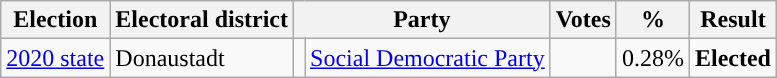<table class="wikitable" style="text-align:left;">
<tr>
<th scope=col>Election</th>
<th scope=col>Electoral district</th>
<th scope=col colspan="2">Party</th>
<th scope=col>Votes</th>
<th scope=col>%</th>
<th scope=col>Result</th>
</tr>
<tr>
<td><a href='#'>2020 state</a></td>
<td>Donaustadt</td>
<td style="background:"></td>
<td><a href='#'>Social Democratic Party</a></td>
<td align=right></td>
<td align=right>0.28%</td>
<td><strong>Elected</strong></td>
</tr>
</table>
